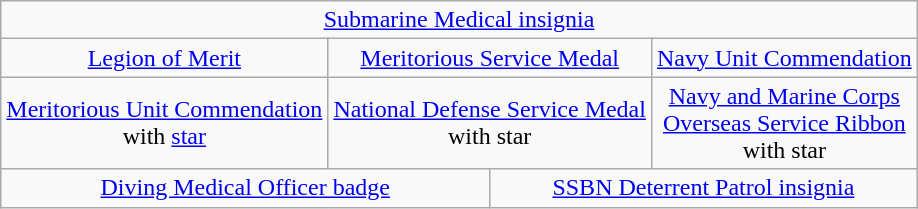<table class="wikitable" style="margin:1em auto; text-align:center;">
<tr>
<td colspan=4><a href='#'>Submarine Medical insignia</a></td>
</tr>
<tr>
<td><a href='#'>Legion of Merit</a></td>
<td colspan=2><a href='#'>Meritorious Service Medal</a></td>
<td><a href='#'>Navy Unit Commendation</a></td>
</tr>
<tr>
<td><a href='#'>Meritorious Unit Commendation</a><br> with <a href='#'>star</a></td>
<td colspan=2><a href='#'>National Defense Service Medal</a><br> with star</td>
<td><a href='#'>Navy and Marine Corps<br> Overseas Service Ribbon</a><br> with star</td>
</tr>
<tr>
<td colspan=2><a href='#'>Diving Medical Officer badge</a></td>
<td colspan=2><a href='#'>SSBN Deterrent Patrol insignia</a></td>
</tr>
</table>
